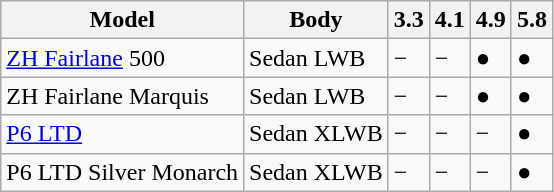<table class="wikitable">
<tr>
<th>Model</th>
<th>Body</th>
<th>3.3</th>
<th>4.1</th>
<th>4.9</th>
<th>5.8</th>
</tr>
<tr>
<td><a href='#'>ZH Fairlane</a> 500</td>
<td>Sedan LWB</td>
<td>−</td>
<td>−</td>
<td>●</td>
<td>●</td>
</tr>
<tr>
<td>ZH Fairlane Marquis</td>
<td>Sedan LWB</td>
<td>−</td>
<td>−</td>
<td>●</td>
<td>●</td>
</tr>
<tr>
<td><a href='#'>P6 LTD</a></td>
<td>Sedan XLWB</td>
<td>−</td>
<td>−</td>
<td>−</td>
<td>●</td>
</tr>
<tr>
<td>P6 LTD Silver Monarch</td>
<td>Sedan XLWB</td>
<td>−</td>
<td>−</td>
<td>−</td>
<td>●</td>
</tr>
</table>
